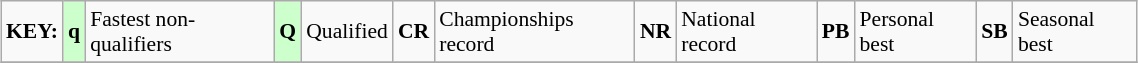<table class="wikitable" style="margin:0.5em auto; font-size:90%;position:relative;" width=60%>
<tr>
<td><strong>KEY:</strong></td>
<td bgcolor=ccffcc align=center><strong>q</strong></td>
<td>Fastest non-qualifiers</td>
<td bgcolor=ccffcc align=center><strong>Q</strong></td>
<td>Qualified</td>
<td align=center><strong>CR</strong></td>
<td>Championships record</td>
<td align=center><strong>NR</strong></td>
<td>National record</td>
<td align=center><strong>PB</strong></td>
<td>Personal best</td>
<td align=center><strong>SB</strong></td>
<td>Seasonal best</td>
</tr>
<tr>
</tr>
</table>
